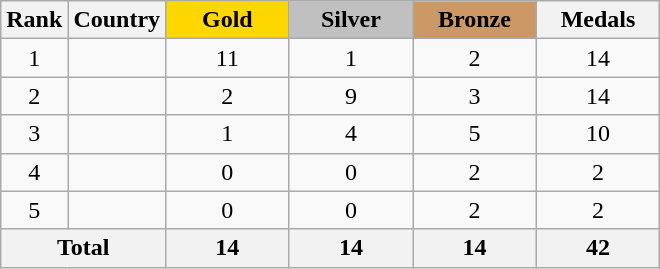<table class="wikitable">
<tr>
<th>Rank</th>
<th>Country</th>
<th style="background:#FFD700;" width="75">Gold</th>
<th style="background:#C0C0C0;" width="75">Silver</th>
<th style="background:#CC9966;" width="75">Bronze</th>
<th width="75">Medals</th>
</tr>
<tr align=center>
<td>1</td>
<td align=left></td>
<td>11</td>
<td>1</td>
<td>2</td>
<td>14</td>
</tr>
<tr align=center>
<td>2</td>
<td align=left></td>
<td>2</td>
<td>9</td>
<td>3</td>
<td>14</td>
</tr>
<tr align=center>
<td>3</td>
<td align=left></td>
<td>1</td>
<td>4</td>
<td>5</td>
<td>10</td>
</tr>
<tr align=center>
<td>4</td>
<td align=left></td>
<td>0</td>
<td>0</td>
<td>2</td>
<td>2</td>
</tr>
<tr align=center>
<td>5</td>
<td align=left></td>
<td>0</td>
<td>0</td>
<td>2</td>
<td>2</td>
</tr>
<tr>
<th colspan=2>Total</th>
<th>14</th>
<th>14</th>
<th>14</th>
<th>42</th>
</tr>
</table>
